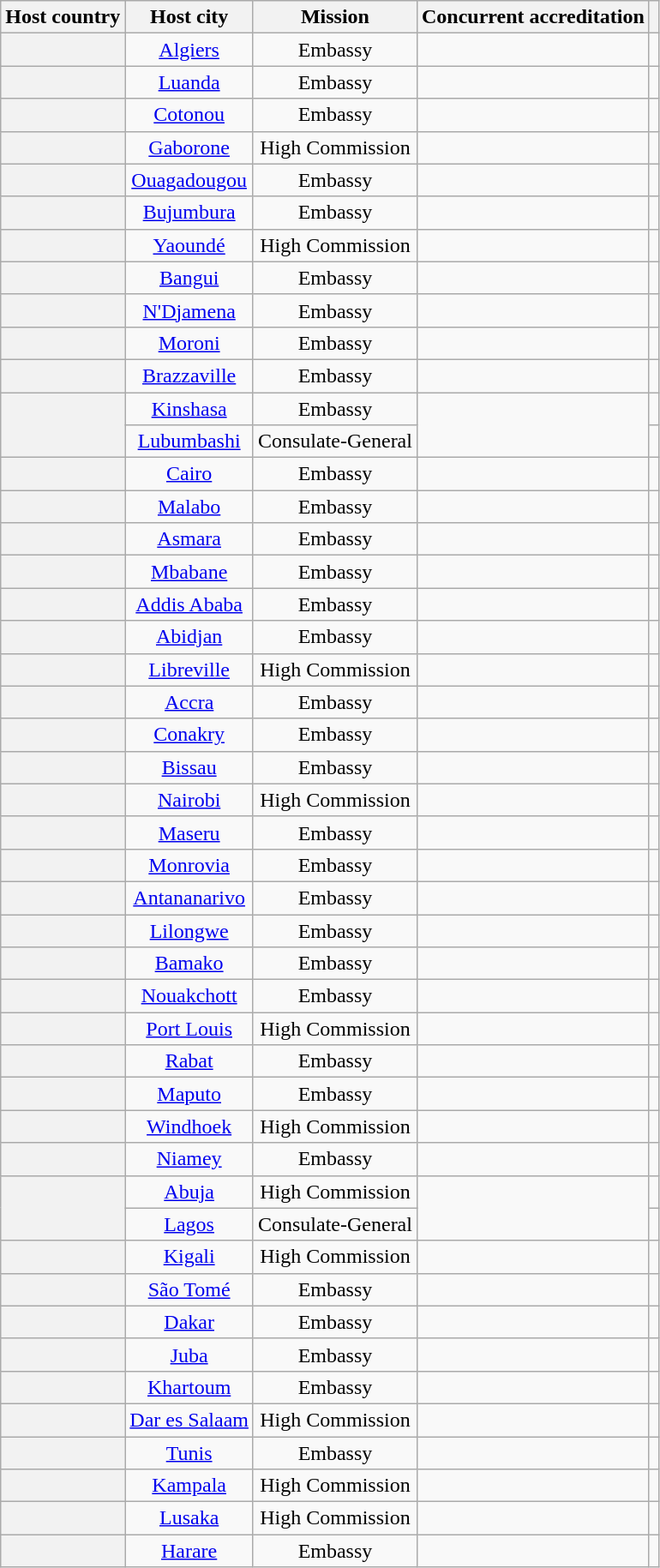<table class="wikitable plainrowheaders" style="text-align:center;">
<tr>
<th scope="col">Host country</th>
<th scope="col">Host city</th>
<th scope="col">Mission</th>
<th scope="col">Concurrent accreditation</th>
<th scope="col"></th>
</tr>
<tr>
<th scope="row"></th>
<td><a href='#'>Algiers</a></td>
<td>Embassy</td>
<td></td>
<td></td>
</tr>
<tr>
<th scope="row"></th>
<td><a href='#'>Luanda</a></td>
<td>Embassy</td>
<td></td>
<td></td>
</tr>
<tr>
<th scope="row"></th>
<td><a href='#'>Cotonou</a></td>
<td>Embassy</td>
<td></td>
<td></td>
</tr>
<tr>
<th scope="row"></th>
<td><a href='#'>Gaborone</a></td>
<td>High Commission</td>
<td></td>
<td></td>
</tr>
<tr>
<th scope="row"></th>
<td><a href='#'>Ouagadougou</a></td>
<td>Embassy</td>
<td></td>
<td></td>
</tr>
<tr>
<th scope="row"></th>
<td><a href='#'>Bujumbura</a></td>
<td>Embassy</td>
<td></td>
<td></td>
</tr>
<tr>
<th scope="row"></th>
<td><a href='#'>Yaoundé</a></td>
<td>High Commission</td>
<td></td>
<td></td>
</tr>
<tr>
<th scope="row"></th>
<td><a href='#'>Bangui</a></td>
<td>Embassy</td>
<td></td>
<td></td>
</tr>
<tr>
<th scope="row"></th>
<td><a href='#'>N'Djamena</a></td>
<td>Embassy</td>
<td></td>
<td></td>
</tr>
<tr>
<th scope="row"></th>
<td><a href='#'>Moroni</a></td>
<td>Embassy</td>
<td></td>
<td></td>
</tr>
<tr>
<th scope="row"></th>
<td><a href='#'>Brazzaville</a></td>
<td>Embassy</td>
<td></td>
<td></td>
</tr>
<tr>
<th scope="row" rowspan="2"></th>
<td><a href='#'>Kinshasa</a></td>
<td>Embassy</td>
<td rowspan="2"></td>
<td></td>
</tr>
<tr>
<td><a href='#'>Lubumbashi</a></td>
<td>Consulate-General</td>
<td></td>
</tr>
<tr>
<th scope="row"></th>
<td><a href='#'>Cairo</a></td>
<td>Embassy</td>
<td></td>
<td></td>
</tr>
<tr>
<th scope="row"></th>
<td><a href='#'>Malabo</a></td>
<td>Embassy</td>
<td></td>
<td></td>
</tr>
<tr>
<th scope="row"></th>
<td><a href='#'>Asmara</a></td>
<td>Embassy</td>
<td></td>
<td></td>
</tr>
<tr>
<th scope="row"></th>
<td><a href='#'>Mbabane</a></td>
<td>Embassy</td>
<td></td>
<td></td>
</tr>
<tr>
<th scope="row"></th>
<td><a href='#'>Addis Ababa</a></td>
<td>Embassy</td>
<td></td>
<td></td>
</tr>
<tr>
<th scope="row"></th>
<td><a href='#'>Abidjan</a></td>
<td>Embassy</td>
<td></td>
<td></td>
</tr>
<tr>
<th scope="row"></th>
<td><a href='#'>Libreville</a></td>
<td>High Commission</td>
<td></td>
<td></td>
</tr>
<tr>
<th scope="row"></th>
<td><a href='#'>Accra</a></td>
<td>Embassy</td>
<td></td>
<td></td>
</tr>
<tr>
<th scope="row"></th>
<td><a href='#'>Conakry</a></td>
<td>Embassy</td>
<td></td>
<td></td>
</tr>
<tr>
<th scope="row"></th>
<td><a href='#'>Bissau</a></td>
<td>Embassy</td>
<td></td>
<td></td>
</tr>
<tr>
<th scope="row"></th>
<td><a href='#'>Nairobi</a></td>
<td>High Commission</td>
<td></td>
<td></td>
</tr>
<tr>
<th scope="row"></th>
<td><a href='#'>Maseru</a></td>
<td>Embassy</td>
<td></td>
<td></td>
</tr>
<tr>
<th scope="row"></th>
<td><a href='#'>Monrovia</a></td>
<td>Embassy</td>
<td></td>
<td></td>
</tr>
<tr>
<th scope="row"></th>
<td><a href='#'>Antananarivo</a></td>
<td>Embassy</td>
<td></td>
<td></td>
</tr>
<tr>
<th scope="row"></th>
<td><a href='#'>Lilongwe</a></td>
<td>Embassy</td>
<td></td>
<td></td>
</tr>
<tr>
<th scope="row"></th>
<td><a href='#'>Bamako</a></td>
<td>Embassy</td>
<td></td>
<td></td>
</tr>
<tr>
<th scope="row"></th>
<td><a href='#'>Nouakchott</a></td>
<td>Embassy</td>
<td></td>
<td></td>
</tr>
<tr>
<th scope="row"></th>
<td><a href='#'>Port Louis</a></td>
<td>High Commission</td>
<td></td>
<td></td>
</tr>
<tr>
<th scope="row"></th>
<td><a href='#'>Rabat</a></td>
<td>Embassy</td>
<td></td>
<td></td>
</tr>
<tr>
<th scope="row"></th>
<td><a href='#'>Maputo</a></td>
<td>Embassy</td>
<td></td>
<td></td>
</tr>
<tr>
<th scope="row"></th>
<td><a href='#'>Windhoek</a></td>
<td>High Commission</td>
<td></td>
<td></td>
</tr>
<tr>
<th scope="row"></th>
<td><a href='#'>Niamey</a></td>
<td>Embassy</td>
<td></td>
<td></td>
</tr>
<tr>
<th scope="row" rowspan="2"></th>
<td><a href='#'>Abuja</a></td>
<td>High Commission</td>
<td rowspan="2"></td>
<td></td>
</tr>
<tr>
<td><a href='#'>Lagos</a></td>
<td>Consulate-General</td>
<td></td>
</tr>
<tr>
<th scope="row"></th>
<td><a href='#'>Kigali</a></td>
<td>High Commission</td>
<td></td>
<td></td>
</tr>
<tr>
<th scope="row"></th>
<td><a href='#'>São Tomé</a></td>
<td>Embassy</td>
<td></td>
<td></td>
</tr>
<tr>
<th scope="row"></th>
<td><a href='#'>Dakar</a></td>
<td>Embassy</td>
<td></td>
<td></td>
</tr>
<tr>
<th scope="row"></th>
<td><a href='#'>Juba</a></td>
<td>Embassy</td>
<td></td>
<td></td>
</tr>
<tr>
<th scope="row"></th>
<td><a href='#'>Khartoum</a></td>
<td>Embassy</td>
<td></td>
<td></td>
</tr>
<tr>
<th scope="row"></th>
<td><a href='#'>Dar es Salaam</a></td>
<td>High Commission</td>
<td></td>
<td></td>
</tr>
<tr>
<th scope="row"></th>
<td><a href='#'>Tunis</a></td>
<td>Embassy</td>
<td></td>
<td></td>
</tr>
<tr>
<th scope="row"></th>
<td><a href='#'>Kampala</a></td>
<td>High Commission</td>
<td></td>
<td></td>
</tr>
<tr>
<th scope="row"></th>
<td><a href='#'>Lusaka</a></td>
<td>High Commission</td>
<td></td>
<td></td>
</tr>
<tr>
<th scope="row"></th>
<td><a href='#'>Harare</a></td>
<td>Embassy</td>
<td></td>
<td></td>
</tr>
</table>
